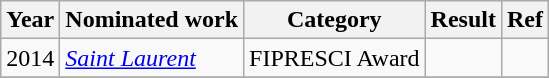<table class="wikitable sortable">
<tr>
<th>Year</th>
<th>Nominated work</th>
<th>Category</th>
<th>Result</th>
<th>Ref</th>
</tr>
<tr>
<td>2014</td>
<td><em><a href='#'>Saint Laurent</a></em></td>
<td>FIPRESCI Award</td>
<td></td>
<td></td>
</tr>
<tr>
</tr>
</table>
